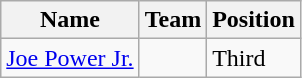<table class="wikitable">
<tr>
<th><strong>Name</strong></th>
<th><strong>Team</strong></th>
<th><strong>Position</strong></th>
</tr>
<tr>
<td><a href='#'>Joe Power Jr.</a></td>
<td></td>
<td>Third</td>
</tr>
</table>
